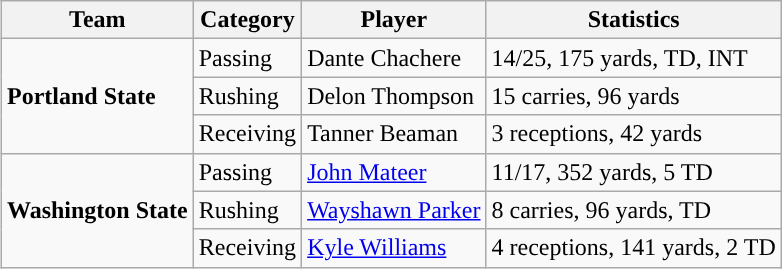<table class="wikitable" style="float: right;">
<tr>
<th>Team</th>
<th>Category</th>
<th>Player</th>
<th>Statistics</th>
</tr>
<tr>
<td rowspan=3><strong>Portland State</strong></td>
<td>Passing</td>
<td>Dante Chachere</td>
<td>14/25, 175 yards, TD, INT</td>
</tr>
<tr>
<td>Rushing</td>
<td>Delon Thompson</td>
<td>15 carries, 96 yards</td>
</tr>
<tr>
<td>Receiving</td>
<td>Tanner Beaman</td>
<td>3 receptions, 42 yards</td>
</tr>
<tr>
<td rowspan=3><strong>Washington State</strong></td>
<td>Passing</td>
<td><a href='#'>John Mateer</a></td>
<td>11/17, 352 yards, 5 TD</td>
</tr>
<tr>
<td>Rushing</td>
<td><a href='#'>Wayshawn Parker</a></td>
<td>8 carries, 96 yards, TD</td>
</tr>
<tr>
<td>Receiving</td>
<td><a href='#'>Kyle Williams</a></td>
<td>4 receptions, 141 yards, 2 TD</td>
</tr>
</table>
